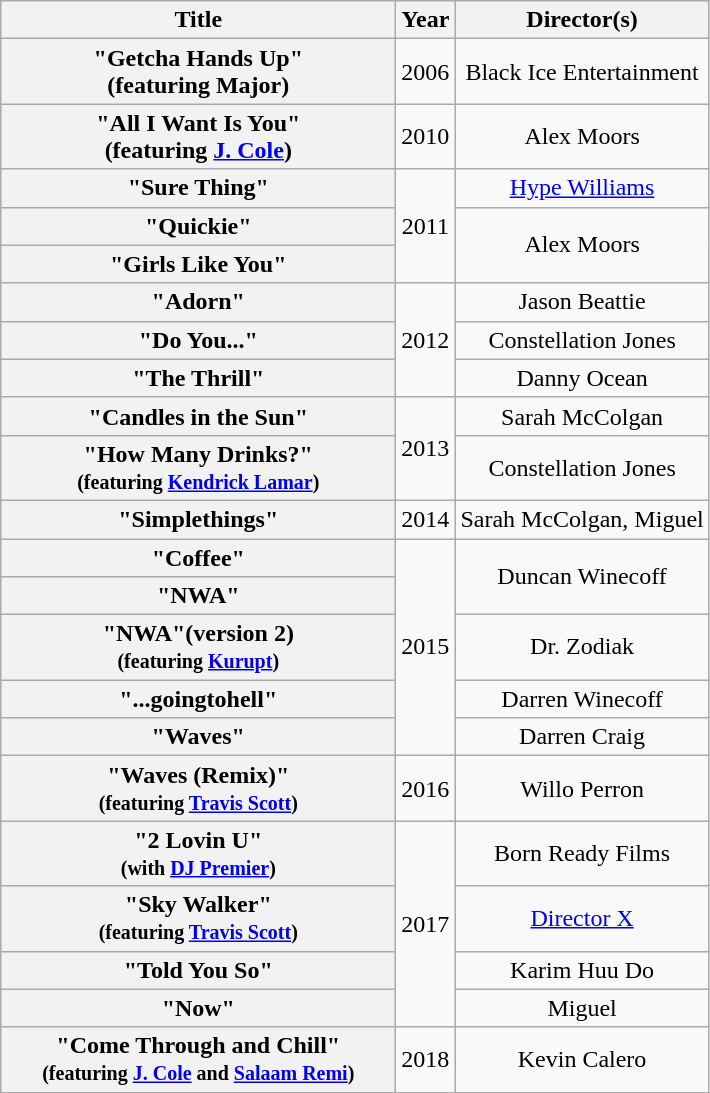<table class="wikitable plainrowheaders" style="text-align:center;" border="1">
<tr>
<th scope="col" style="width:16em;">Title</th>
<th scope="col">Year</th>
<th scope="col">Director(s)</th>
</tr>
<tr>
<th scope="row">"Getcha Hands Up"<br><span>(featuring Major)</span></th>
<td>2006</td>
<td>Black Ice Entertainment</td>
</tr>
<tr>
<th scope="row">"All I Want Is You"<br><span>(featuring <a href='#'>J. Cole</a>)</span></th>
<td>2010</td>
<td>Alex Moors</td>
</tr>
<tr>
<th scope="row">"Sure Thing"</th>
<td rowspan="3">2011</td>
<td><a href='#'>Hype Williams</a></td>
</tr>
<tr>
<th scope="row">"Quickie"</th>
<td rowspan="2">Alex Moors</td>
</tr>
<tr>
<th scope="row">"Girls Like You"</th>
</tr>
<tr>
<th scope="row">"Adorn"</th>
<td rowspan="3">2012</td>
<td>Jason Beattie</td>
</tr>
<tr>
<th scope="row">"Do You..."</th>
<td>Constellation Jones</td>
</tr>
<tr>
<th scope="row">"The Thrill"</th>
<td>Danny Ocean</td>
</tr>
<tr>
<th scope="row">"Candles in the Sun"</th>
<td rowspan="2">2013</td>
<td>Sarah McColgan</td>
</tr>
<tr>
<th scope="row">"How Many Drinks?"<br><small>(featuring <a href='#'>Kendrick Lamar</a>)</small></th>
<td>Constellation Jones</td>
</tr>
<tr>
<th scope="row">"Simplethings"</th>
<td>2014</td>
<td>Sarah McColgan, Miguel</td>
</tr>
<tr>
<th scope="row">"Coffee"</th>
<td rowspan="5">2015</td>
<td rowspan="2">Duncan Winecoff</td>
</tr>
<tr>
<th scope="row">"NWA"</th>
</tr>
<tr>
<th scope="row">"NWA"(version 2)<br><small>(featuring <a href='#'>Kurupt</a>)</small></th>
<td>Dr. Zodiak</td>
</tr>
<tr>
<th scope="row">"...goingtohell"</th>
<td>Darren Winecoff</td>
</tr>
<tr>
<th scope="row">"Waves"</th>
<td>Darren Craig</td>
</tr>
<tr>
<th scope="row">"Waves (Remix)"<br><small>(featuring <a href='#'>Travis Scott</a>)</small></th>
<td rowspan="1">2016</td>
<td>Willo Perron</td>
</tr>
<tr>
<th scope="row">"2 Lovin U"<br><small>(with <a href='#'>DJ Premier</a>)</small></th>
<td rowspan="4">2017</td>
<td>Born Ready Films</td>
</tr>
<tr>
<th scope="row">"Sky Walker"<br><small>(featuring <a href='#'>Travis Scott</a>)</small></th>
<td><a href='#'>Director X</a></td>
</tr>
<tr>
<th scope="row">"Told You So"</th>
<td>Karim Huu Do</td>
</tr>
<tr>
<th scope="row">"Now"</th>
<td>Miguel</td>
</tr>
<tr>
<th scope="row">"Come Through and Chill"<br><small>(featuring <a href='#'>J. Cole</a> and <a href='#'>Salaam Remi</a>)</small></th>
<td>2018</td>
<td>Kevin Calero</td>
</tr>
</table>
